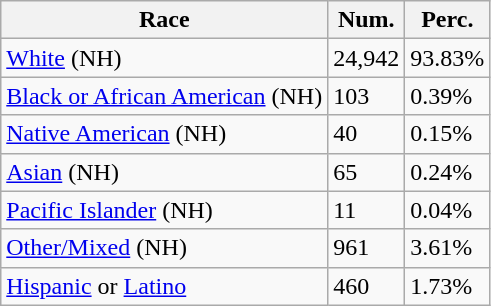<table class="wikitable">
<tr>
<th>Race</th>
<th>Num.</th>
<th>Perc.</th>
</tr>
<tr>
<td><a href='#'>White</a> (NH)</td>
<td>24,942</td>
<td>93.83%</td>
</tr>
<tr>
<td><a href='#'>Black or African American</a> (NH)</td>
<td>103</td>
<td>0.39%</td>
</tr>
<tr>
<td><a href='#'>Native American</a> (NH)</td>
<td>40</td>
<td>0.15%</td>
</tr>
<tr>
<td><a href='#'>Asian</a> (NH)</td>
<td>65</td>
<td>0.24%</td>
</tr>
<tr>
<td><a href='#'>Pacific Islander</a> (NH)</td>
<td>11</td>
<td>0.04%</td>
</tr>
<tr>
<td><a href='#'>Other/Mixed</a> (NH)</td>
<td>961</td>
<td>3.61%</td>
</tr>
<tr>
<td><a href='#'>Hispanic</a> or <a href='#'>Latino</a></td>
<td>460</td>
<td>1.73%</td>
</tr>
</table>
